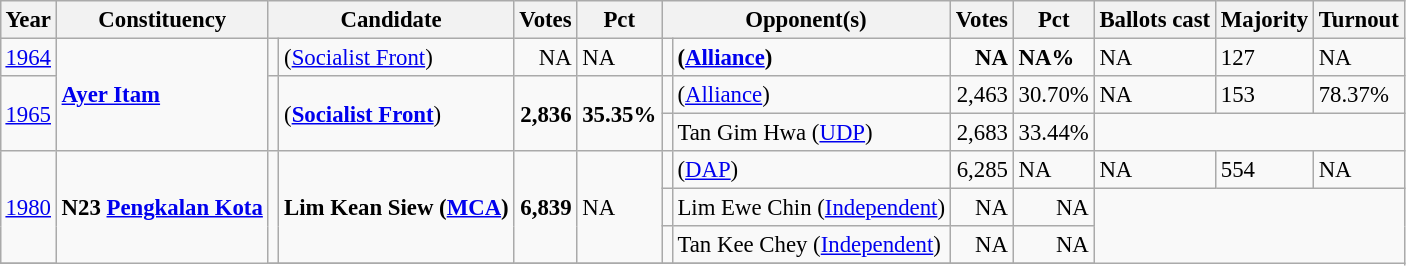<table class="wikitable" style="margin:0.5em ; font-size:95%">
<tr>
<th>Year</th>
<th>Constituency</th>
<th colspan=2>Candidate</th>
<th>Votes</th>
<th>Pct</th>
<th colspan=2>Opponent(s)</th>
<th>Votes</th>
<th>Pct</th>
<th>Ballots cast</th>
<th>Majority</th>
<th>Turnout</th>
</tr>
<tr>
<td><a href='#'>1964</a></td>
<td rowspan="3"><strong><a href='#'>Ayer Itam</a></strong></td>
<td></td>
<td> (<a href='#'>Socialist Front</a>)</td>
<td align="right">NA</td>
<td>NA</td>
<td></td>
<td><strong> (<a href='#'>Alliance</a>)</strong></td>
<td align="right"><strong>NA</strong></td>
<td><strong>NA%</strong></td>
<td>NA</td>
<td>127</td>
<td>NA</td>
</tr>
<tr>
<td rowspan=2><a href='#'>1965</a></td>
<td rowspan="2" ></td>
<td rowspan="2"> (<a href='#'><strong>Socialist Front</strong></a>)</td>
<td rowspan="2" align="right"><strong>2,836</strong></td>
<td rowspan=2><strong>35.35%</strong></td>
<td></td>
<td> (<a href='#'>Alliance</a>)</td>
<td align="right">2,463</td>
<td>30.70%</td>
<td>NA</td>
<td>153</td>
<td>78.37%</td>
</tr>
<tr>
<td></td>
<td>Tan Gim Hwa (<a href='#'>UDP</a>)</td>
<td align=right>2,683</td>
<td align=right>33.44%</td>
</tr>
<tr>
<td rowspan=3><a href='#'>1980</a></td>
<td rowspan="4"><strong>N23 <a href='#'>Pengkalan Kota</a></strong></td>
<td rowspan=3 ></td>
<td rowspan=3><strong>Lim Kean Siew (<a href='#'>MCA</a>)</strong></td>
<td rowspan=3 align="right"><strong>6,839	</strong></td>
<td rowspan=3>NA</td>
<td></td>
<td> (<a href='#'>DAP</a>)</td>
<td align="right">6,285</td>
<td>NA</td>
<td>NA</td>
<td>554</td>
<td>NA</td>
</tr>
<tr>
<td></td>
<td>Lim Ewe Chin (<a href='#'>Independent</a>)</td>
<td align=right>NA</td>
<td align=right>NA</td>
</tr>
<tr>
<td></td>
<td>Tan Kee Chey (<a href='#'>Independent</a>)</td>
<td align=right>NA</td>
<td align=right>NA</td>
</tr>
<tr>
</tr>
</table>
